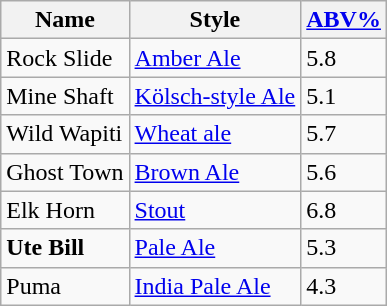<table class="wikitable sortable">
<tr>
<th scope="col">Name</th>
<th scope="col">Style</th>
<th scope="col"><a href='#'>ABV%</a></th>
</tr>
<tr>
<td>Rock Slide</td>
<td><a href='#'>Amber Ale</a></td>
<td>5.8</td>
</tr>
<tr>
<td>Mine Shaft</td>
<td><a href='#'>Kölsch-style Ale</a></td>
<td>5.1</td>
</tr>
<tr>
<td>Wild Wapiti</td>
<td><a href='#'>Wheat ale</a></td>
<td>5.7</td>
</tr>
<tr>
<td>Ghost Town</td>
<td><a href='#'>Brown Ale</a></td>
<td>5.6</td>
</tr>
<tr>
<td>Elk Horn</td>
<td><a href='#'>Stout</a></td>
<td>6.8</td>
</tr>
<tr>
<td><strong>Ute Bill</strong></td>
<td><a href='#'>Pale Ale</a></td>
<td>5.3</td>
</tr>
<tr>
<td>Puma</td>
<td><a href='#'>India Pale Ale</a></td>
<td>4.3</td>
</tr>
</table>
